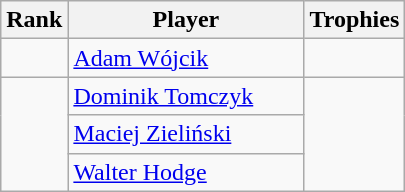<table class="wikitable sortable">
<tr>
<th width=20>Rank</th>
<th width=150>Player</th>
<th width=20>Trophies</th>
</tr>
<tr>
<td rowspan="1"></td>
<td> <a href='#'>Adam Wójcik</a></td>
<td rowspan="1"></td>
</tr>
<tr>
<td rowspan="3"></td>
<td> <a href='#'>Dominik Tomczyk</a></td>
<td rowspan="3"></td>
</tr>
<tr>
<td> <a href='#'>Maciej Zieliński</a></td>
</tr>
<tr>
<td> <a href='#'>Walter Hodge</a></td>
</tr>
</table>
